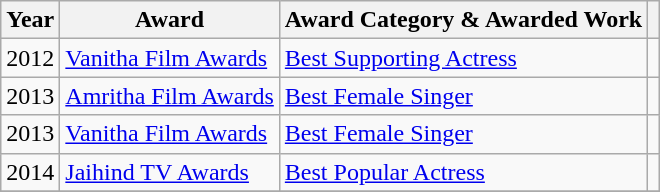<table class="wikitable">
<tr>
<th>Year</th>
<th>Award</th>
<th>Award Category & Awarded Work</th>
<th></th>
</tr>
<tr>
<td>2012</td>
<td><a href='#'>Vanitha Film Awards</a></td>
<td><a href='#'>Best Supporting Actress</a></td>
<td></td>
</tr>
<tr>
<td>2013</td>
<td><a href='#'>Amritha Film Awards</a></td>
<td><a href='#'>Best Female Singer</a></td>
<td></td>
</tr>
<tr>
<td>2013</td>
<td><a href='#'>Vanitha Film Awards</a></td>
<td><a href='#'>Best Female Singer</a></td>
<td></td>
</tr>
<tr>
<td>2014</td>
<td><a href='#'>Jaihind TV Awards</a></td>
<td><a href='#'>Best Popular Actress</a></td>
<td></td>
</tr>
<tr>
</tr>
</table>
